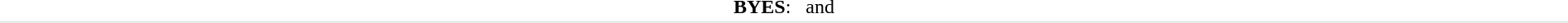<table style="text-align:center; border-bottom:1px solid #E0E0E0" width=100%>
<tr>
<td><strong>BYES</strong>:   and </td>
</tr>
</table>
